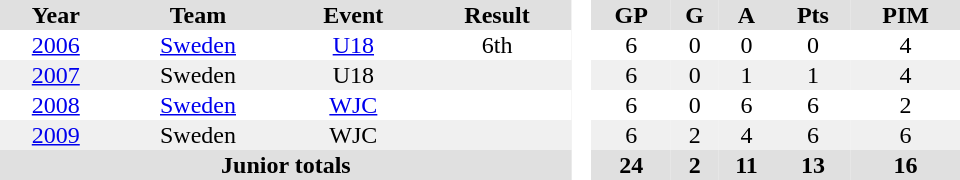<table border="0" cellpadding="1" cellspacing="0" style="text-align:center; width:40em">
<tr align="center" bgcolor="#e0e0e0">
<th>Year</th>
<th>Team</th>
<th>Event</th>
<th>Result</th>
<th rowspan="99" bgcolor="#ffffff"> </th>
<th>GP</th>
<th>G</th>
<th>A</th>
<th>Pts</th>
<th>PIM</th>
</tr>
<tr>
<td><a href='#'>2006</a></td>
<td><a href='#'>Sweden</a></td>
<td><a href='#'>U18</a></td>
<td>6th</td>
<td>6</td>
<td>0</td>
<td>0</td>
<td>0</td>
<td>4</td>
</tr>
<tr bgcolor="#f0f0f0">
<td><a href='#'>2007</a></td>
<td>Sweden</td>
<td>U18</td>
<td></td>
<td>6</td>
<td>0</td>
<td>1</td>
<td>1</td>
<td>4</td>
</tr>
<tr>
<td><a href='#'>2008</a></td>
<td><a href='#'>Sweden</a></td>
<td><a href='#'>WJC</a></td>
<td></td>
<td>6</td>
<td>0</td>
<td>6</td>
<td>6</td>
<td>2</td>
</tr>
<tr bgcolor="#f0f0f0">
<td><a href='#'>2009</a></td>
<td>Sweden</td>
<td>WJC</td>
<td></td>
<td>6</td>
<td>2</td>
<td>4</td>
<td>6</td>
<td>6</td>
</tr>
<tr bgcolor="#e0e0e0">
<th colspan="4">Junior totals</th>
<th>24</th>
<th>2</th>
<th>11</th>
<th>13</th>
<th>16</th>
</tr>
</table>
